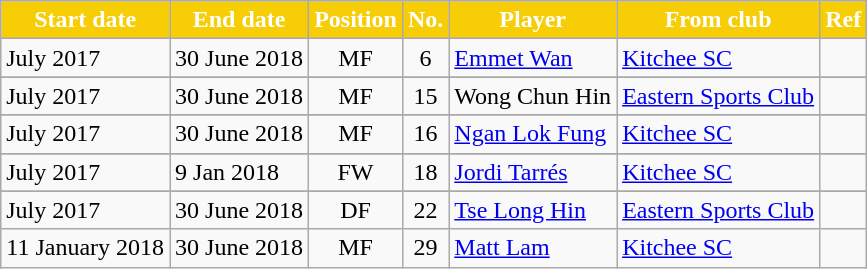<table class="wikitable sortable">
<tr>
<th style="background:#f7cd06; color:white;"><strong>Start date</strong></th>
<th style="background:#f7cd06; color:white;"><strong>End date</strong></th>
<th style="background:#f7cd06; color:white;"><strong>Position</strong></th>
<th style="background:#f7cd06; color:white;"><strong>No.</strong></th>
<th style="background:#f7cd06; color:white;"><strong>Player</strong></th>
<th style="background:#f7cd06; color:white;"><strong>From club</strong></th>
<th style="background:#f7cd06; color:white;"><strong>Ref</strong></th>
</tr>
<tr>
<td>July 2017</td>
<td>30 June 2018</td>
<td style="text-align:center;">MF</td>
<td style="text-align:center;">6</td>
<td style="text-align:left;"> <a href='#'>Emmet Wan</a></td>
<td style="text-align:left;"> <a href='#'>Kitchee SC</a></td>
<td></td>
</tr>
<tr>
</tr>
<tr>
<td>July 2017</td>
<td>30 June 2018</td>
<td style="text-align:center;">MF</td>
<td style="text-align:center;">15</td>
<td style="text-align:left;"> Wong Chun Hin</td>
<td style="text-align:left;"> <a href='#'>Eastern Sports Club</a></td>
<td></td>
</tr>
<tr>
</tr>
<tr>
<td>July 2017</td>
<td>30 June 2018</td>
<td style="text-align:center;">MF</td>
<td style="text-align:center;">16</td>
<td style="text-align:left;"> <a href='#'>Ngan Lok Fung</a></td>
<td style="text-align:left;"> <a href='#'>Kitchee SC</a></td>
<td></td>
</tr>
<tr>
</tr>
<tr>
<td>July 2017</td>
<td>9 Jan 2018</td>
<td style="text-align:center;">FW</td>
<td style="text-align:center;">18</td>
<td style="text-align:left;"> <a href='#'>Jordi Tarrés</a></td>
<td style="text-align:left;"> <a href='#'>Kitchee SC</a></td>
<td></td>
</tr>
<tr>
</tr>
<tr>
<td>July 2017</td>
<td>30 June 2018</td>
<td style="text-align:center;">DF</td>
<td style="text-align:center;">22</td>
<td style="text-align:left;"> <a href='#'>Tse Long Hin</a></td>
<td style="text-align:left;"> <a href='#'>Eastern Sports Club</a></td>
<td></td>
</tr>
<tr>
<td>11 January 2018</td>
<td>30 June 2018</td>
<td style="text-align:center;">MF</td>
<td style="text-align:center;">29</td>
<td style="text-align:left;"> <a href='#'>Matt Lam</a></td>
<td style="text-align:left;"> <a href='#'>Kitchee SC</a></td>
<td></td>
</tr>
</table>
